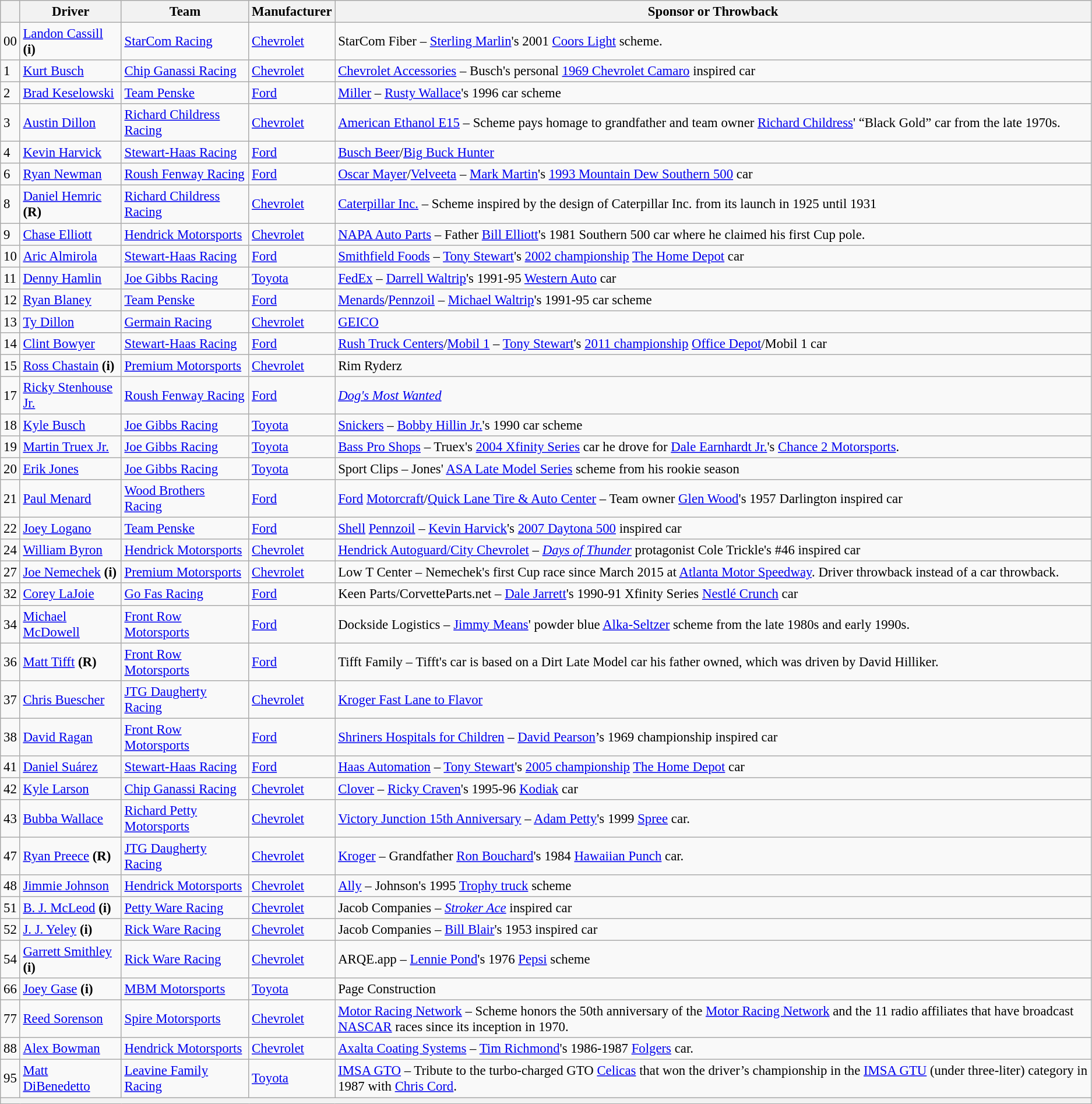<table class="wikitable" style="font-size:95%">
<tr>
<th></th>
<th>Driver</th>
<th>Team</th>
<th>Manufacturer</th>
<th>Sponsor or Throwback</th>
</tr>
<tr>
<td>00</td>
<td><a href='#'>Landon Cassill</a> <strong>(i)</strong></td>
<td><a href='#'>StarCom Racing</a></td>
<td><a href='#'>Chevrolet</a></td>
<td>StarCom Fiber – <a href='#'>Sterling Marlin</a>'s 2001 <a href='#'>Coors Light</a> scheme.</td>
</tr>
<tr>
<td>1</td>
<td><a href='#'>Kurt Busch</a></td>
<td><a href='#'>Chip Ganassi Racing</a></td>
<td><a href='#'>Chevrolet</a></td>
<td><a href='#'>Chevrolet Accessories</a> – Busch's personal <a href='#'>1969 Chevrolet Camaro</a> inspired car</td>
</tr>
<tr>
<td>2</td>
<td><a href='#'>Brad Keselowski</a></td>
<td><a href='#'>Team Penske</a></td>
<td><a href='#'>Ford</a></td>
<td><a href='#'>Miller</a> – <a href='#'>Rusty Wallace</a>'s 1996 car scheme</td>
</tr>
<tr>
<td>3</td>
<td><a href='#'>Austin Dillon</a></td>
<td><a href='#'>Richard Childress Racing</a></td>
<td><a href='#'>Chevrolet</a></td>
<td><a href='#'>American Ethanol E15</a> – Scheme pays homage to grandfather and team owner <a href='#'>Richard Childress</a>' “Black Gold” car from the late 1970s.</td>
</tr>
<tr>
<td>4</td>
<td><a href='#'>Kevin Harvick</a></td>
<td><a href='#'>Stewart-Haas Racing</a></td>
<td><a href='#'>Ford</a></td>
<td><a href='#'>Busch Beer</a>/<a href='#'>Big Buck Hunter</a></td>
</tr>
<tr>
<td>6</td>
<td><a href='#'>Ryan Newman</a></td>
<td><a href='#'>Roush Fenway Racing</a></td>
<td><a href='#'>Ford</a></td>
<td><a href='#'>Oscar Mayer</a>/<a href='#'>Velveeta</a> – <a href='#'>Mark Martin</a>'s <a href='#'>1993 Mountain Dew Southern 500</a> car</td>
</tr>
<tr>
<td>8</td>
<td><a href='#'>Daniel Hemric</a> <strong>(R)</strong></td>
<td><a href='#'>Richard Childress Racing</a></td>
<td><a href='#'>Chevrolet</a></td>
<td><a href='#'>Caterpillar Inc.</a> – Scheme inspired by the design of Caterpillar Inc. from its launch in 1925 until 1931</td>
</tr>
<tr>
<td>9</td>
<td><a href='#'>Chase Elliott</a></td>
<td><a href='#'>Hendrick Motorsports</a></td>
<td><a href='#'>Chevrolet</a></td>
<td><a href='#'>NAPA Auto Parts</a> – Father <a href='#'>Bill Elliott</a>'s 1981 Southern 500 car where he claimed his first Cup pole.</td>
</tr>
<tr>
<td>10</td>
<td><a href='#'>Aric Almirola</a></td>
<td><a href='#'>Stewart-Haas Racing</a></td>
<td><a href='#'>Ford</a></td>
<td><a href='#'>Smithfield Foods</a> – <a href='#'>Tony Stewart</a>'s <a href='#'>2002 championship</a> <a href='#'>The Home Depot</a> car</td>
</tr>
<tr>
<td>11</td>
<td><a href='#'>Denny Hamlin</a></td>
<td><a href='#'>Joe Gibbs Racing</a></td>
<td><a href='#'>Toyota</a></td>
<td><a href='#'>FedEx</a> – <a href='#'>Darrell Waltrip</a>'s 1991-95 <a href='#'>Western Auto</a> car</td>
</tr>
<tr>
<td>12</td>
<td><a href='#'>Ryan Blaney</a></td>
<td><a href='#'>Team Penske</a></td>
<td><a href='#'>Ford</a></td>
<td><a href='#'>Menards</a>/<a href='#'>Pennzoil</a> – <a href='#'>Michael Waltrip</a>'s 1991-95 car scheme</td>
</tr>
<tr>
<td>13</td>
<td><a href='#'>Ty Dillon</a></td>
<td><a href='#'>Germain Racing</a></td>
<td><a href='#'>Chevrolet</a></td>
<td><a href='#'>GEICO</a></td>
</tr>
<tr>
<td>14</td>
<td><a href='#'>Clint Bowyer</a></td>
<td><a href='#'>Stewart-Haas Racing</a></td>
<td><a href='#'>Ford</a></td>
<td><a href='#'>Rush Truck Centers</a>/<a href='#'>Mobil 1</a> – <a href='#'>Tony Stewart</a>'s <a href='#'>2011 championship</a> <a href='#'>Office Depot</a>/Mobil 1 car</td>
</tr>
<tr>
<td>15</td>
<td><a href='#'>Ross Chastain</a> <strong>(i)</strong></td>
<td><a href='#'>Premium Motorsports</a></td>
<td><a href='#'>Chevrolet</a></td>
<td>Rim Ryderz</td>
</tr>
<tr>
<td>17</td>
<td><a href='#'>Ricky Stenhouse Jr.</a></td>
<td><a href='#'>Roush Fenway Racing</a></td>
<td><a href='#'>Ford</a></td>
<td><em><a href='#'>Dog's Most Wanted</a></em></td>
</tr>
<tr>
<td>18</td>
<td><a href='#'>Kyle Busch</a></td>
<td><a href='#'>Joe Gibbs Racing</a></td>
<td><a href='#'>Toyota</a></td>
<td><a href='#'>Snickers</a> – <a href='#'>Bobby Hillin Jr.</a>'s 1990 car scheme</td>
</tr>
<tr>
<td>19</td>
<td><a href='#'>Martin Truex Jr.</a></td>
<td><a href='#'>Joe Gibbs Racing</a></td>
<td><a href='#'>Toyota</a></td>
<td><a href='#'>Bass Pro Shops</a> – Truex's <a href='#'>2004 Xfinity Series</a> car he drove for <a href='#'>Dale Earnhardt Jr.</a>'s <a href='#'>Chance 2 Motorsports</a>.</td>
</tr>
<tr>
<td>20</td>
<td><a href='#'>Erik Jones</a></td>
<td><a href='#'>Joe Gibbs Racing</a></td>
<td><a href='#'>Toyota</a></td>
<td>Sport Clips – Jones' <a href='#'>ASA Late Model Series</a> scheme from his rookie season</td>
</tr>
<tr>
<td>21</td>
<td><a href='#'>Paul Menard</a></td>
<td><a href='#'>Wood Brothers Racing</a></td>
<td><a href='#'>Ford</a></td>
<td><a href='#'>Ford</a> <a href='#'>Motorcraft</a>/<a href='#'>Quick Lane Tire & Auto Center</a> – Team owner <a href='#'>Glen Wood</a>'s 1957 Darlington inspired car</td>
</tr>
<tr>
<td>22</td>
<td><a href='#'>Joey Logano</a></td>
<td><a href='#'>Team Penske</a></td>
<td><a href='#'>Ford</a></td>
<td><a href='#'>Shell</a> <a href='#'>Pennzoil</a> – <a href='#'>Kevin Harvick</a>'s <a href='#'>2007 Daytona 500</a> inspired car</td>
</tr>
<tr>
<td>24</td>
<td><a href='#'>William Byron</a></td>
<td><a href='#'>Hendrick Motorsports</a></td>
<td><a href='#'>Chevrolet</a></td>
<td><a href='#'>Hendrick Autoguard/City Chevrolet</a> – <em><a href='#'>Days of Thunder</a></em> protagonist Cole Trickle's #46 inspired car</td>
</tr>
<tr>
<td>27</td>
<td><a href='#'>Joe Nemechek</a> <strong>(i)</strong></td>
<td><a href='#'>Premium Motorsports</a></td>
<td><a href='#'>Chevrolet</a></td>
<td>Low T Center – Nemechek's first Cup race since March 2015 at <a href='#'>Atlanta Motor Speedway</a>. Driver throwback instead of a car throwback.</td>
</tr>
<tr>
<td>32</td>
<td><a href='#'>Corey LaJoie</a></td>
<td><a href='#'>Go Fas Racing</a></td>
<td><a href='#'>Ford</a></td>
<td>Keen Parts/CorvetteParts.net – <a href='#'>Dale Jarrett</a>'s 1990-91 Xfinity Series <a href='#'>Nestlé Crunch</a> car</td>
</tr>
<tr>
<td>34</td>
<td><a href='#'>Michael McDowell</a></td>
<td><a href='#'>Front Row Motorsports</a></td>
<td><a href='#'>Ford</a></td>
<td>Dockside Logistics – <a href='#'>Jimmy Means</a>' powder blue <a href='#'>Alka-Seltzer</a> scheme from the late 1980s and early 1990s.</td>
</tr>
<tr>
<td>36</td>
<td><a href='#'>Matt Tifft</a> <strong>(R)</strong></td>
<td><a href='#'>Front Row Motorsports</a></td>
<td><a href='#'>Ford</a></td>
<td>Tifft Family – Tifft's car is based on a Dirt Late Model car his father owned, which was driven by David Hilliker.</td>
</tr>
<tr>
<td>37</td>
<td><a href='#'>Chris Buescher</a></td>
<td><a href='#'>JTG Daugherty Racing</a></td>
<td><a href='#'>Chevrolet</a></td>
<td><a href='#'>Kroger Fast Lane to Flavor</a></td>
</tr>
<tr>
<td>38</td>
<td><a href='#'>David Ragan</a></td>
<td><a href='#'>Front Row Motorsports</a></td>
<td><a href='#'>Ford</a></td>
<td><a href='#'>Shriners Hospitals for Children</a> – <a href='#'>David Pearson</a>’s 1969 championship inspired car</td>
</tr>
<tr>
<td>41</td>
<td><a href='#'>Daniel Suárez</a></td>
<td><a href='#'>Stewart-Haas Racing</a></td>
<td><a href='#'>Ford</a></td>
<td><a href='#'>Haas Automation</a> – <a href='#'>Tony Stewart</a>'s <a href='#'>2005 championship</a> <a href='#'>The Home Depot</a> car</td>
</tr>
<tr>
<td>42</td>
<td><a href='#'>Kyle Larson</a></td>
<td><a href='#'>Chip Ganassi Racing</a></td>
<td><a href='#'>Chevrolet</a></td>
<td><a href='#'>Clover</a> – <a href='#'>Ricky Craven</a>'s 1995-96 <a href='#'>Kodiak</a> car</td>
</tr>
<tr>
<td>43</td>
<td><a href='#'>Bubba Wallace</a></td>
<td><a href='#'>Richard Petty Motorsports</a></td>
<td><a href='#'>Chevrolet</a></td>
<td><a href='#'>Victory Junction 15th Anniversary</a> – <a href='#'>Adam Petty</a>'s 1999 <a href='#'>Spree</a> car.</td>
</tr>
<tr>
<td>47</td>
<td><a href='#'>Ryan Preece</a> <strong>(R)</strong></td>
<td><a href='#'>JTG Daugherty Racing</a></td>
<td><a href='#'>Chevrolet</a></td>
<td><a href='#'>Kroger</a> – Grandfather <a href='#'>Ron Bouchard</a>'s 1984 <a href='#'>Hawaiian Punch</a> car.</td>
</tr>
<tr>
<td>48</td>
<td><a href='#'>Jimmie Johnson</a></td>
<td><a href='#'>Hendrick Motorsports</a></td>
<td><a href='#'>Chevrolet</a></td>
<td><a href='#'>Ally</a> – Johnson's 1995 <a href='#'>Trophy truck</a> scheme</td>
</tr>
<tr>
<td>51</td>
<td><a href='#'>B. J. McLeod</a> <strong>(i)</strong></td>
<td><a href='#'>Petty Ware Racing</a></td>
<td><a href='#'>Chevrolet</a></td>
<td>Jacob Companies – <em><a href='#'>Stroker Ace</a></em> inspired car</td>
</tr>
<tr>
<td>52</td>
<td><a href='#'>J. J. Yeley</a> <strong>(i)</strong></td>
<td><a href='#'>Rick Ware Racing</a></td>
<td><a href='#'>Chevrolet</a></td>
<td>Jacob Companies – <a href='#'>Bill Blair</a>'s 1953 inspired car</td>
</tr>
<tr>
<td>54</td>
<td><a href='#'>Garrett Smithley</a> <strong>(i)</strong></td>
<td><a href='#'>Rick Ware Racing</a></td>
<td><a href='#'>Chevrolet</a></td>
<td>ARQE.app – <a href='#'>Lennie Pond</a>'s 1976 <a href='#'>Pepsi</a> scheme</td>
</tr>
<tr>
<td>66</td>
<td><a href='#'>Joey Gase</a> <strong>(i)</strong></td>
<td><a href='#'>MBM Motorsports</a></td>
<td><a href='#'>Toyota</a></td>
<td>Page Construction</td>
</tr>
<tr>
<td>77</td>
<td><a href='#'>Reed Sorenson</a></td>
<td><a href='#'>Spire Motorsports</a></td>
<td><a href='#'>Chevrolet</a></td>
<td><a href='#'>Motor Racing Network</a> – Scheme honors the 50th anniversary of the <a href='#'>Motor Racing Network</a> and the 11 radio affiliates that have broadcast <a href='#'>NASCAR</a> races since its inception in 1970.</td>
</tr>
<tr>
<td>88</td>
<td><a href='#'>Alex Bowman</a></td>
<td><a href='#'>Hendrick Motorsports</a></td>
<td><a href='#'>Chevrolet</a></td>
<td><a href='#'>Axalta Coating Systems</a> – <a href='#'>Tim Richmond</a>'s 1986-1987 <a href='#'>Folgers</a> car.</td>
</tr>
<tr>
<td>95</td>
<td><a href='#'>Matt DiBenedetto</a></td>
<td><a href='#'>Leavine Family Racing</a></td>
<td><a href='#'>Toyota</a></td>
<td><a href='#'>IMSA GTO</a> – Tribute to the turbo-charged GTO <a href='#'>Celicas</a> that won the driver’s championship in the <a href='#'>IMSA GTU</a> (under three-liter) category in 1987 with <a href='#'>Chris Cord</a>.</td>
</tr>
<tr>
<th colspan="5"></th>
</tr>
</table>
